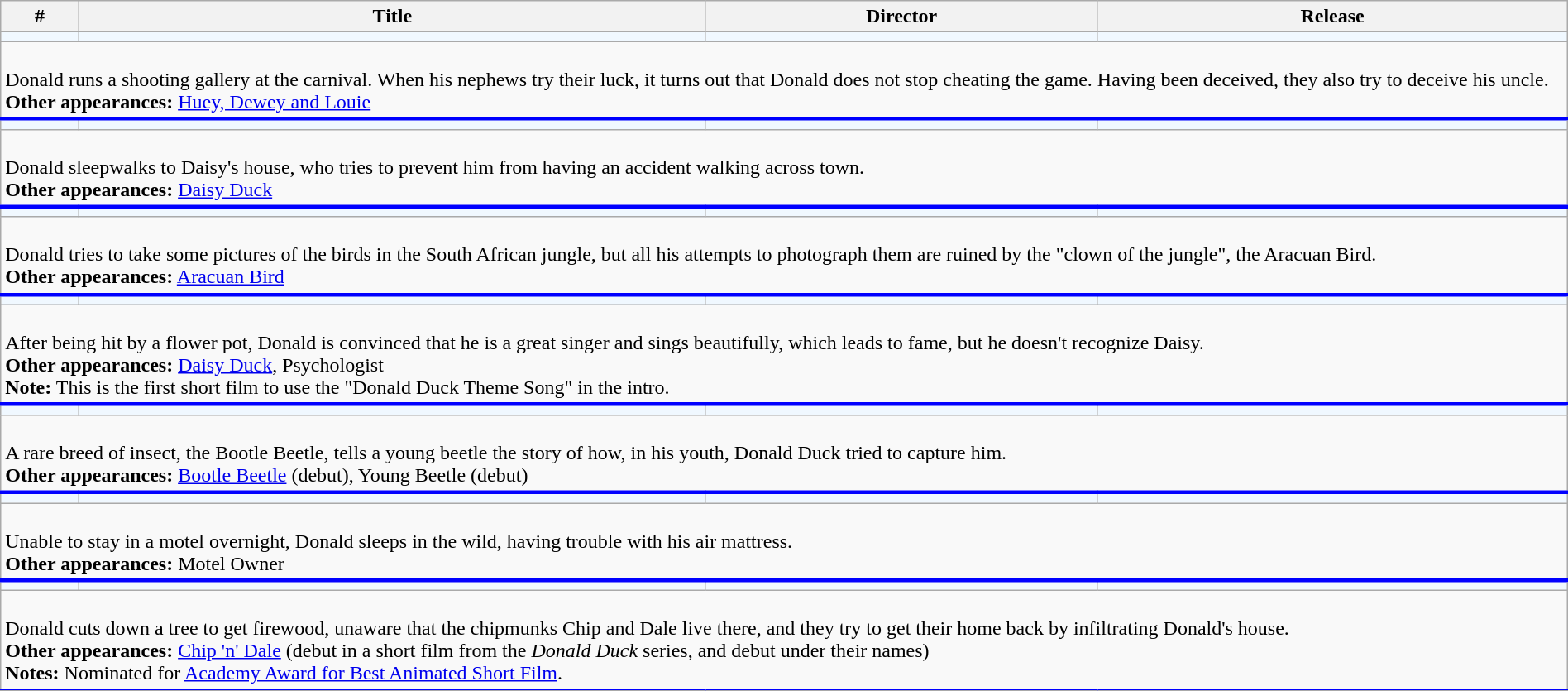<table class="wikitable sortable" width="100%">
<tr>
<th width="5%">#</th>
<th width="40%">Title</th>
<th width="25%" class="unsortable">Director</th>
<th width="30%">Release</th>
</tr>
<tr>
<td style="background-color: #F0F8FF"></td>
<td style="background-color: #F0F8FF"></td>
<td style="background-color: #F0F8FF"></td>
<td style="background-color: #F0F8FF"></td>
</tr>
<tr class="expand-child" style="border-bottom: 3px solid #0000FF;">
<td colspan="4"><br>Donald runs a shooting gallery at the carnival. When his nephews try their luck, it turns out that Donald does not stop cheating the game. Having been deceived, they also try to deceive his uncle.<br><strong>Other appearances:</strong> <a href='#'>Huey, Dewey and Louie</a></td>
</tr>
<tr>
<td style="background-color: #F0F8FF"></td>
<td style="background-color: #F0F8FF"></td>
<td style="background-color: #F0F8FF"></td>
<td style="background-color: #F0F8FF"></td>
</tr>
<tr class="expand-child" style="border-bottom: 3px solid #0000FF;">
<td colspan="4"><br>Donald sleepwalks to Daisy's house, who tries to prevent him from having an accident walking across town.<br><strong>Other appearances:</strong> <a href='#'>Daisy Duck</a></td>
</tr>
<tr>
<td style="background-color: #F0F8FF"></td>
<td style="background-color: #F0F8FF"></td>
<td style="background-color: #F0F8FF"></td>
<td style="background-color: #F0F8FF"></td>
</tr>
<tr class="expand-child" style="border-bottom: 3px solid #0000FF;">
<td colspan="4"><br>Donald tries to take some pictures of the birds in the South African jungle, but all his attempts to photograph them are ruined by the "clown of the jungle", the Aracuan Bird.<br><strong>Other appearances:</strong> <a href='#'>Aracuan Bird</a></td>
</tr>
<tr>
<td style="background-color: #F0F8FF"></td>
<td style="background-color: #F0F8FF"></td>
<td style="background-color: #F0F8FF"></td>
<td style="background-color: #F0F8FF"></td>
</tr>
<tr class="expand-child" style="border-bottom: 3px solid #0000FF;">
<td colspan="4"><br>After being hit by a flower pot, Donald is convinced that he is a great singer and sings beautifully, which leads to fame, but he doesn't recognize Daisy.<br><strong>Other appearances:</strong> <a href='#'>Daisy Duck</a>, Psychologist<br><strong>Note:</strong> This is the first short film to use the "Donald Duck Theme Song" in the intro.</td>
</tr>
<tr>
<td style="background-color: #F0F8FF"></td>
<td style="background-color: #F0F8FF"></td>
<td style="background-color: #F0F8FF"></td>
<td style="background-color: #F0F8FF"></td>
</tr>
<tr class="expand-child" style="border-bottom: 3px solid #0000FF;">
<td colspan="4"><br>A rare breed of insect, the Bootle Beetle, tells a young beetle the story of how, in his youth, Donald Duck tried to capture him.<br><strong>Other appearances:</strong> <a href='#'>Bootle Beetle</a> (debut), Young Beetle (debut)</td>
</tr>
<tr>
<td style="background-color: #F0F8FF"></td>
<td style="background-color: #F0F8FF"></td>
<td style="background-color: #F0F8FF"></td>
<td style="background-color: #F0F8FF"></td>
</tr>
<tr class="expand-child" style="border-bottom: 3px solid #0000FF;">
<td colspan="4"><br>Unable to stay in a motel overnight, Donald sleeps in the wild, having trouble with his air mattress.<br><strong>Other appearances:</strong> Motel Owner</td>
</tr>
<tr>
<td style="background-color: #F0F8FF"></td>
<td style="background-color: #F0F8FF"></td>
<td style="background-color: #F0F8FF"></td>
<td style="background-color: #F0F8FF"></td>
</tr>
<tr class="expand-child" style="border-bottom: 3px solid #0000FF;">
<td colspan="4"><br>Donald cuts down a tree to get firewood, unaware that the chipmunks Chip and Dale live there, and they try to get their home back by infiltrating Donald's house.<br><strong>Other appearances:</strong> <a href='#'>Chip 'n' Dale</a> (debut in a short film from the <em>Donald Duck</em> series, and debut under their names)<br><strong>Notes:</strong> Nominated for <a href='#'>Academy Award for Best Animated Short Film</a>.</td>
</tr>
<tr>
</tr>
</table>
